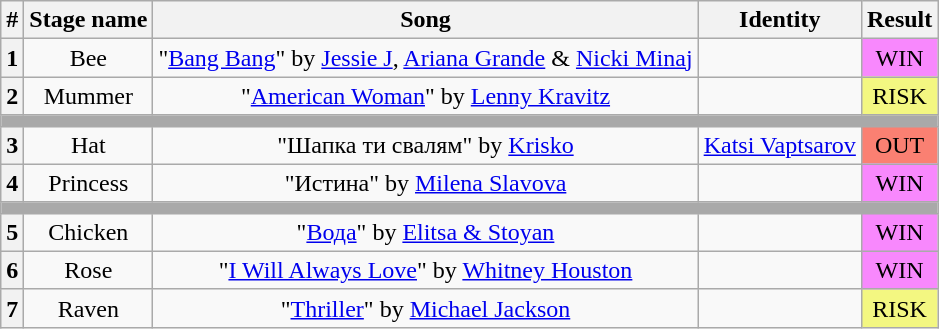<table class="wikitable" style="text-align: center;">
<tr>
<th>#</th>
<th>Stage name</th>
<th>Song</th>
<th>Identity</th>
<th>Result</th>
</tr>
<tr>
<th>1</th>
<td>Bee</td>
<td>"<a href='#'>Bang Bang</a>" by <a href='#'>Jessie J</a>, <a href='#'>Ariana Grande</a> & <a href='#'>Nicki Minaj</a></td>
<td></td>
<td bgcolor="#F888FD">WIN</td>
</tr>
<tr>
<th>2</th>
<td>Mummer</td>
<td>"<a href='#'>American Woman</a>" by <a href='#'>Lenny Kravitz</a></td>
<td></td>
<td bgcolor="#F3F781">RISK</td>
</tr>
<tr>
<td colspan="5" style="background:darkgray"></td>
</tr>
<tr>
<th>3</th>
<td>Hat</td>
<td>"Шапка ти свалям" by <a href='#'>Krisko</a></td>
<td><a href='#'>Katsi Vaptsarov</a></td>
<td bgcolor=salmon>OUT</td>
</tr>
<tr>
<th>4</th>
<td>Princess</td>
<td>"Истина" by <a href='#'>Milena Slavova</a></td>
<td></td>
<td bgcolor="#F888FD">WIN</td>
</tr>
<tr>
<td colspan="5" style="background:darkgray"></td>
</tr>
<tr>
<th>5</th>
<td>Chicken</td>
<td>"<a href='#'>Вода</a>" by <a href='#'>Elitsa & Stoyan</a></td>
<td></td>
<td bgcolor="#F888FD">WIN</td>
</tr>
<tr>
<th>6</th>
<td>Rose</td>
<td>"<a href='#'>I Will Always Love</a>" by <a href='#'>Whitney Houston</a></td>
<td></td>
<td bgcolor="#F888FD">WIN</td>
</tr>
<tr>
<th>7</th>
<td>Raven</td>
<td>"<a href='#'>Thriller</a>" by <a href='#'>Michael Jackson</a></td>
<td></td>
<td bgcolor="#F3F781">RISK</td>
</tr>
</table>
